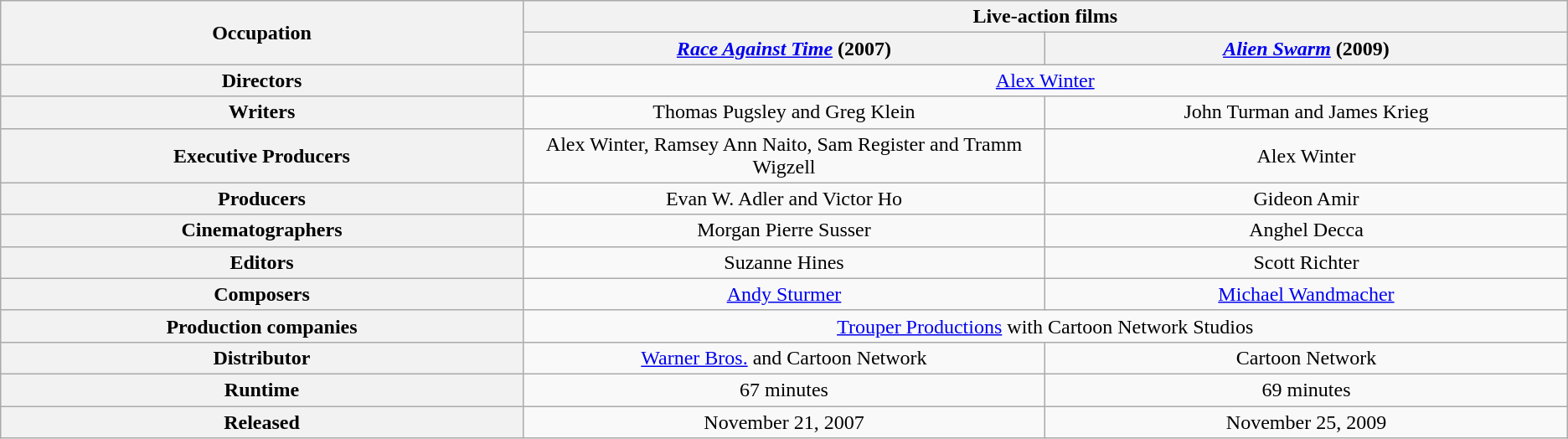<table class="wikitable" style="text-align:center;">
<tr>
<th rowspan="2" style="width:33.33%;">Occupation</th>
<th colspan="2">Live-action films</th>
</tr>
<tr>
<th style="width:33.33%;"><em><a href='#'>Race Against Time</a></em> (2007)</th>
<th style="width:33.33%;"><em><a href='#'>Alien Swarm</a></em> (2009)</th>
</tr>
<tr>
<th>Directors</th>
<td colspan="2"><a href='#'>Alex Winter</a></td>
</tr>
<tr>
<th>Writers</th>
<td>Thomas Pugsley and Greg Klein</td>
<td>John Turman and James Krieg</td>
</tr>
<tr>
<th>Executive Producers</th>
<td>Alex Winter, Ramsey Ann Naito, Sam Register and Tramm Wigzell</td>
<td>Alex Winter</td>
</tr>
<tr>
<th>Producers</th>
<td>Evan W. Adler and Victor Ho </td>
<td>Gideon Amir</td>
</tr>
<tr>
<th>Cinematographers</th>
<td>Morgan Pierre Susser</td>
<td>Anghel Decca</td>
</tr>
<tr>
<th>Editors</th>
<td>Suzanne Hines</td>
<td>Scott Richter</td>
</tr>
<tr>
<th>Composers</th>
<td><a href='#'>Andy Sturmer</a></td>
<td><a href='#'>Michael Wandmacher</a></td>
</tr>
<tr>
<th>Production companies</th>
<td colspan="2"><a href='#'>Trouper Productions</a> with Cartoon Network Studios</td>
</tr>
<tr>
<th>Distributor</th>
<td><a href='#'>Warner Bros.</a> and Cartoon Network</td>
<td>Cartoon Network</td>
</tr>
<tr>
<th>Runtime</th>
<td>67 minutes</td>
<td>69 minutes</td>
</tr>
<tr>
<th>Released</th>
<td>November 21, 2007</td>
<td>November 25, 2009</td>
</tr>
</table>
